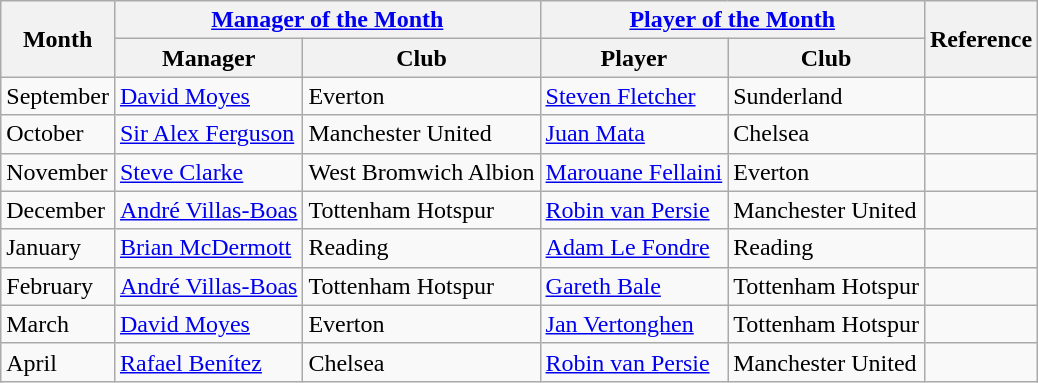<table class="wikitable">
<tr>
<th rowspan="2">Month</th>
<th colspan="2"><a href='#'>Manager of the Month</a></th>
<th colspan="2"><a href='#'>Player of the Month</a></th>
<th rowspan="2">Reference</th>
</tr>
<tr>
<th>Manager</th>
<th>Club</th>
<th>Player</th>
<th>Club</th>
</tr>
<tr>
<td>September</td>
<td> <a href='#'>David Moyes</a></td>
<td>Everton</td>
<td> <a href='#'>Steven Fletcher</a></td>
<td>Sunderland</td>
<td align=center></td>
</tr>
<tr>
<td>October</td>
<td> <a href='#'>Sir Alex Ferguson</a></td>
<td>Manchester United</td>
<td> <a href='#'>Juan Mata</a></td>
<td>Chelsea</td>
<td align=center></td>
</tr>
<tr>
<td>November</td>
<td> <a href='#'>Steve Clarke</a></td>
<td>West Bromwich Albion</td>
<td> <a href='#'>Marouane Fellaini</a></td>
<td>Everton</td>
<td align=center></td>
</tr>
<tr>
<td>December</td>
<td> <a href='#'>André Villas-Boas</a></td>
<td>Tottenham Hotspur</td>
<td> <a href='#'>Robin van Persie</a></td>
<td>Manchester United</td>
<td align=center></td>
</tr>
<tr>
<td>January</td>
<td> <a href='#'>Brian McDermott</a></td>
<td>Reading</td>
<td> <a href='#'>Adam Le Fondre</a></td>
<td>Reading</td>
<td align=center></td>
</tr>
<tr>
<td>February</td>
<td> <a href='#'>André Villas-Boas</a></td>
<td>Tottenham Hotspur</td>
<td> <a href='#'>Gareth Bale</a></td>
<td>Tottenham Hotspur</td>
<td align=center></td>
</tr>
<tr>
<td>March</td>
<td> <a href='#'>David Moyes</a></td>
<td>Everton</td>
<td> <a href='#'>Jan Vertonghen</a></td>
<td>Tottenham Hotspur</td>
<td align=center></td>
</tr>
<tr>
<td>April</td>
<td> <a href='#'>Rafael Benítez</a></td>
<td>Chelsea</td>
<td> <a href='#'>Robin van Persie</a></td>
<td>Manchester United</td>
<td align=center></td>
</tr>
</table>
